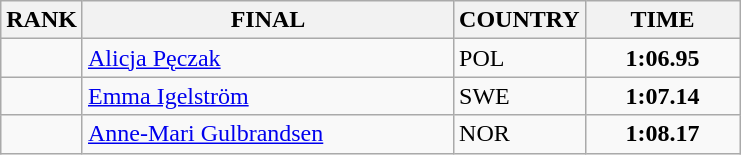<table class="wikitable">
<tr>
<th>RANK</th>
<th align="left" style="width: 15em">FINAL</th>
<th>COUNTRY</th>
<th style="width: 6em">TIME</th>
</tr>
<tr>
<td align="center"></td>
<td><a href='#'>Alicja Pęczak</a></td>
<td> POL</td>
<td align="center"><strong>1:06.95</strong></td>
</tr>
<tr>
<td align="center"></td>
<td><a href='#'>Emma Igelström</a></td>
<td> SWE</td>
<td align="center"><strong>1:07.14</strong></td>
</tr>
<tr>
<td align="center"></td>
<td><a href='#'>Anne-Mari Gulbrandsen</a></td>
<td> NOR</td>
<td align="center"><strong>1:08.17</strong></td>
</tr>
</table>
